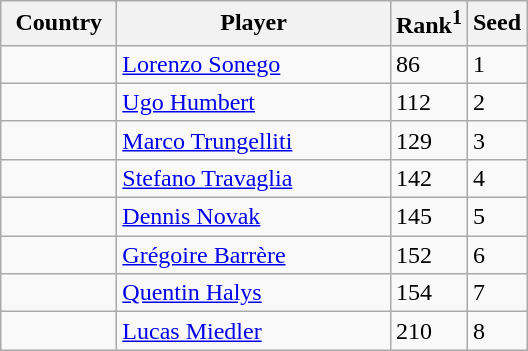<table class="sortable wikitable">
<tr>
<th width="70">Country</th>
<th width="175">Player</th>
<th>Rank<sup>1</sup></th>
<th>Seed</th>
</tr>
<tr>
<td></td>
<td><a href='#'>Lorenzo Sonego</a></td>
<td>86</td>
<td>1</td>
</tr>
<tr>
<td></td>
<td><a href='#'>Ugo Humbert</a></td>
<td>112</td>
<td>2</td>
</tr>
<tr>
<td></td>
<td><a href='#'>Marco Trungelliti</a></td>
<td>129</td>
<td>3</td>
</tr>
<tr>
<td></td>
<td><a href='#'>Stefano Travaglia</a></td>
<td>142</td>
<td>4</td>
</tr>
<tr>
<td></td>
<td><a href='#'>Dennis Novak</a></td>
<td>145</td>
<td>5</td>
</tr>
<tr>
<td></td>
<td><a href='#'>Grégoire Barrère</a></td>
<td>152</td>
<td>6</td>
</tr>
<tr>
<td></td>
<td><a href='#'>Quentin Halys</a></td>
<td>154</td>
<td>7</td>
</tr>
<tr>
<td></td>
<td><a href='#'>Lucas Miedler</a></td>
<td>210</td>
<td>8</td>
</tr>
</table>
